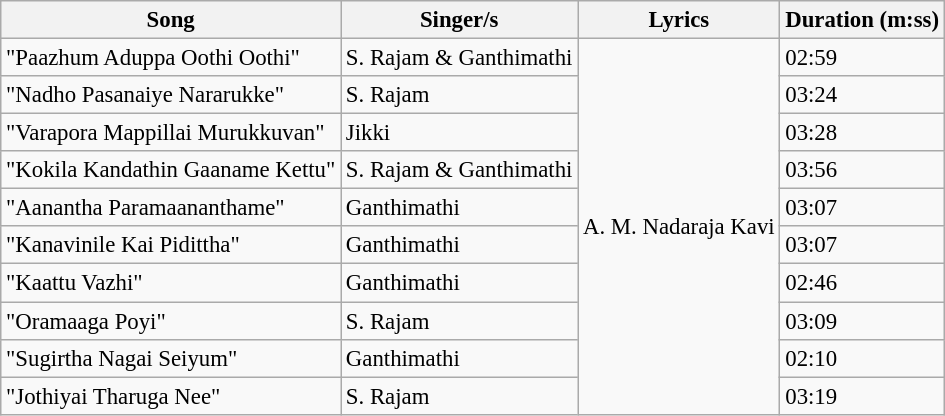<table class="wikitable" style="font-size:95%;">
<tr>
<th>Song</th>
<th>Singer/s</th>
<th>Lyrics</th>
<th>Duration (m:ss)</th>
</tr>
<tr>
<td>"Paazhum Aduppa Oothi Oothi"</td>
<td>S. Rajam & Ganthimathi</td>
<td rowspan=10>A. M. Nadaraja Kavi</td>
<td>02:59</td>
</tr>
<tr>
<td>"Nadho Pasanaiye Nararukke"</td>
<td>S. Rajam</td>
<td>03:24</td>
</tr>
<tr>
<td>"Varapora Mappillai Murukkuvan"</td>
<td>Jikki</td>
<td>03:28</td>
</tr>
<tr>
<td>"Kokila Kandathin Gaaname Kettu"</td>
<td>S. Rajam & Ganthimathi</td>
<td>03:56</td>
</tr>
<tr>
<td>"Aanantha Paramaananthame"</td>
<td>Ganthimathi</td>
<td>03:07</td>
</tr>
<tr>
<td>"Kanavinile Kai Pidittha"</td>
<td>Ganthimathi</td>
<td>03:07</td>
</tr>
<tr>
<td>"Kaattu Vazhi"</td>
<td>Ganthimathi</td>
<td>02:46</td>
</tr>
<tr>
<td>"Oramaaga Poyi"</td>
<td>S. Rajam</td>
<td>03:09</td>
</tr>
<tr>
<td>"Sugirtha Nagai Seiyum"</td>
<td>Ganthimathi</td>
<td>02:10</td>
</tr>
<tr>
<td>"Jothiyai Tharuga Nee"</td>
<td>S. Rajam</td>
<td>03:19</td>
</tr>
</table>
